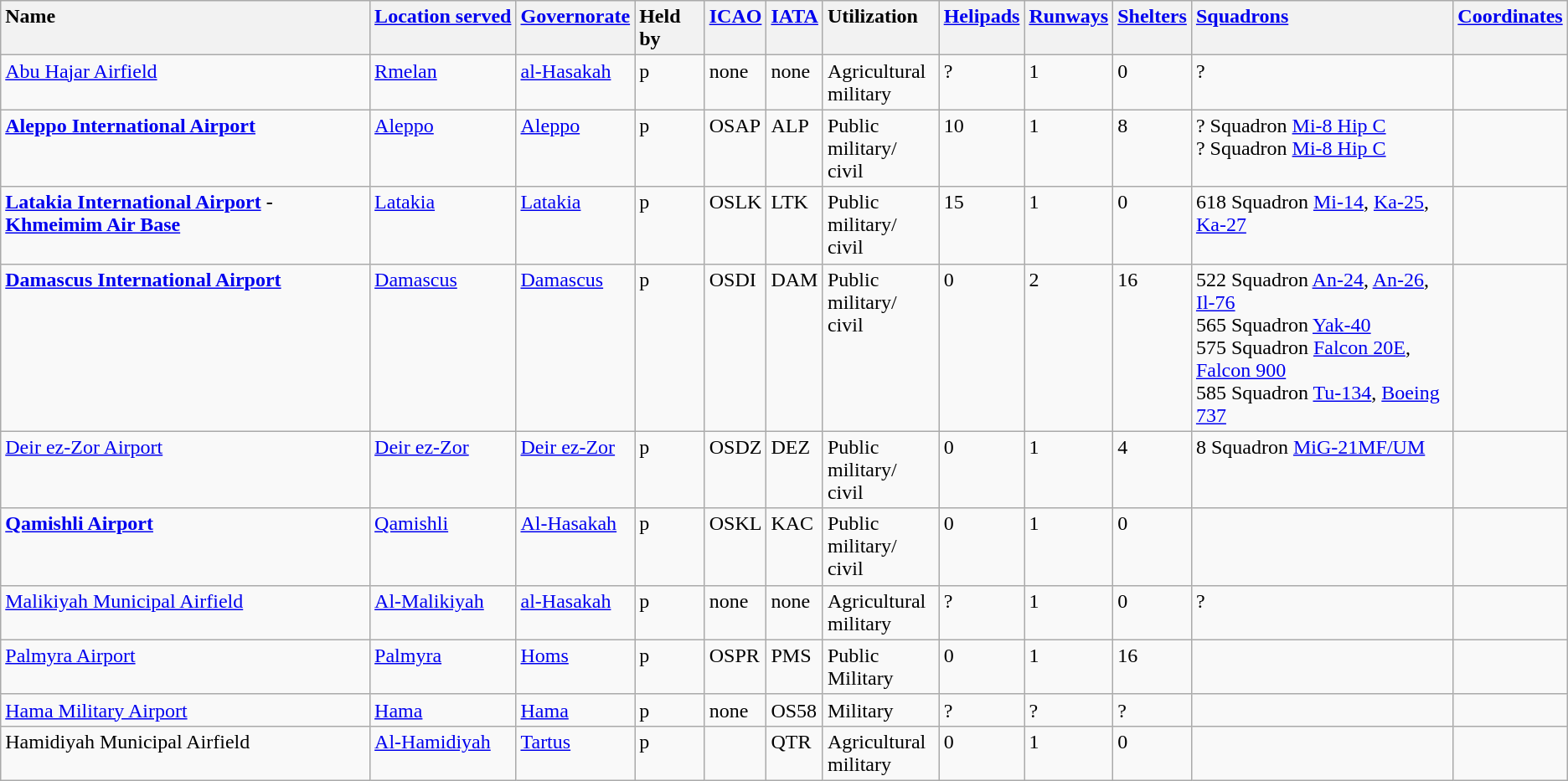<table class="wikitable sortable">
<tr valign=baseline>
<th style="text-align:left;">Name</th>
<th style="text-align:left;"><a href='#'>Location served</a></th>
<th style="text-align:left;"><a href='#'>Governorate</a></th>
<th style="text-align:left;">Held by</th>
<th style="text-align:left;"><a href='#'>ICAO</a></th>
<th style="text-align:left;"><a href='#'>IATA</a></th>
<th style="text-align:left;">Utilization</th>
<th style="text-align:left;"><a href='#'>Helipads</a></th>
<th style="text-align:left;"><a href='#'>Runways</a></th>
<th style="text-align:left;"><a href='#'>Shelters</a></th>
<th style="text-align:left;"><a href='#'>Squadrons</a></th>
<th style="text-align:left;"><a href='#'>Coordinates</a></th>
</tr>
<tr valign=top>
<td><a href='#'>Abu Hajar Airfield</a></td>
<td><a href='#'>Rmelan</a></td>
<td><a href='#'>al-Hasakah</a></td>
<td><span>p</span> </td>
<td>none</td>
<td>none</td>
<td>Agricultural<br>military</td>
<td>?</td>
<td>1</td>
<td>0</td>
<td>?</td>
<td></td>
</tr>
<tr valign=top>
<td><strong><a href='#'>Aleppo International Airport</a></strong></td>
<td><a href='#'>Aleppo</a></td>
<td><a href='#'>Aleppo</a></td>
<td><span>p</span></td>
<td>OSAP</td>
<td>ALP</td>
<td>Public<br>military/ civil</td>
<td>10</td>
<td>1</td>
<td>8</td>
<td>? Squadron <a href='#'>Mi-8 Hip C</a><br>? Squadron <a href='#'>Mi-8 Hip C</a></td>
<td></td>
</tr>
<tr valign=top>
<td><strong><a href='#'>Latakia International Airport</a> - <a href='#'>Khmeimim Air Base</a></strong></td>
<td><a href='#'>Latakia</a></td>
<td><a href='#'>Latakia</a></td>
<td><span>p</span><br></td>
<td>OSLK</td>
<td>LTK</td>
<td>Public<br>military/ civil</td>
<td>15</td>
<td>1</td>
<td>0</td>
<td>618 Squadron <a href='#'>Mi-14</a>, <a href='#'>Ka-25</a>, <a href='#'>Ka-27</a></td>
<td></td>
</tr>
<tr valign=top>
<td><strong><a href='#'>Damascus International Airport</a></strong></td>
<td><a href='#'>Damascus</a></td>
<td><a href='#'>Damascus</a></td>
<td><span>p</span></td>
<td>OSDI</td>
<td>DAM</td>
<td>Public<br>military/ civil</td>
<td>0</td>
<td>2</td>
<td>16</td>
<td>522 Squadron <a href='#'>An-24</a>, <a href='#'>An-26</a>, <a href='#'>Il-76</a><br>565 Squadron <a href='#'>Yak-40</a><br>575 Squadron <a href='#'>Falcon 20E</a>, <a href='#'>Falcon 900</a><br>585 Squadron <a href='#'>Tu-134</a>, <a href='#'>Boeing 737</a></td>
<td></td>
</tr>
<tr valign=top>
<td><a href='#'>Deir ez-Zor Airport</a></td>
<td><a href='#'>Deir ez-Zor</a></td>
<td><a href='#'>Deir ez-Zor</a></td>
<td><span>p</span></td>
<td>OSDZ</td>
<td>DEZ</td>
<td>Public<br>military/ civil</td>
<td>0</td>
<td>1</td>
<td>4</td>
<td>8 Squadron <a href='#'>MiG-21MF/UM</a></td>
<td></td>
</tr>
<tr valign=top>
<td><strong><a href='#'>Qamishli Airport</a></strong></td>
<td><a href='#'>Qamishli</a></td>
<td><a href='#'>Al-Hasakah</a></td>
<td><span>p</span></td>
<td>OSKL</td>
<td>KAC</td>
<td>Public<br>military/ civil</td>
<td>0</td>
<td>1</td>
<td>0</td>
<td></td>
<td></td>
</tr>
<tr valign=top>
<td><a href='#'>Malikiyah Municipal Airfield</a></td>
<td><a href='#'>Al-Malikiyah</a></td>
<td><a href='#'>al-Hasakah</a></td>
<td><span>p</span> </td>
<td>none</td>
<td>none</td>
<td>Agricultural<br>military</td>
<td>?</td>
<td>1</td>
<td>0</td>
<td>?</td>
<td></td>
</tr>
<tr valign=top>
<td><a href='#'>Palmyra Airport</a></td>
<td><a href='#'>Palmyra</a></td>
<td><a href='#'>Homs</a></td>
<td><span>p</span></td>
<td>OSPR</td>
<td>PMS</td>
<td>Public<br>Military</td>
<td>0</td>
<td>1</td>
<td>16</td>
<td></td>
<td></td>
</tr>
<tr valign=top>
<td><a href='#'>Hama Military Airport</a></td>
<td><a href='#'>Hama</a></td>
<td><a href='#'>Hama</a></td>
<td><span>p</span></td>
<td>none</td>
<td>OS58</td>
<td>Military</td>
<td>?</td>
<td>?</td>
<td>?</td>
<td></td>
<td></td>
</tr>
<tr valign=top>
<td>Hamidiyah Municipal Airfield</td>
<td><a href='#'>Al-Hamidiyah</a></td>
<td><a href='#'>Tartus</a></td>
<td><span>p</span><br></td>
<td></td>
<td>QTR</td>
<td>Agricultural<br>military</td>
<td>0</td>
<td>1</td>
<td>0</td>
<td></td>
<td></td>
</tr>
</table>
